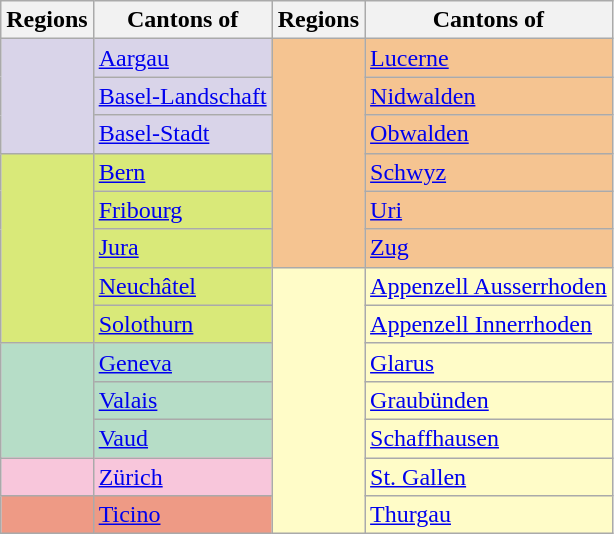<table class="wikitable">
<tr>
<th>Regions</th>
<th>Cantons of</th>
<th>Regions</th>
<th>Cantons of</th>
</tr>
<tr>
<td rowspan="3" style="background: #d9d4e9;"></td>
<td style="background: #d9d4e9;"><a href='#'>Aargau</a></td>
<td rowspan="6" style="background: #f5c491;"></td>
<td style="background: #f5c491;"><a href='#'>Lucerne</a></td>
</tr>
<tr>
<td style="background: #d9d4e9;"><a href='#'>Basel-Landschaft</a></td>
<td style="background: #f5c491;"><a href='#'>Nidwalden</a></td>
</tr>
<tr>
<td style="background: #d9d4e9;"><a href='#'>Basel-Stadt</a></td>
<td style="background: #f5c491;"><a href='#'>Obwalden</a></td>
</tr>
<tr>
<td rowspan="5" style="background: #d9e979;"></td>
<td style="background: #d9e979;"><a href='#'>Bern</a></td>
<td style="background: #f5c491;"><a href='#'>Schwyz</a></td>
</tr>
<tr>
<td style="background: #d9e979;"><a href='#'>Fribourg</a></td>
<td style="background: #f5c491;"><a href='#'>Uri</a></td>
</tr>
<tr>
<td style="background: #d9e979;"><a href='#'>Jura</a></td>
<td style="background: #f5c491;"><a href='#'>Zug</a></td>
</tr>
<tr>
<td style="background: #d9e979;"><a href='#'>Neuchâtel</a></td>
<td rowspan="7" style="background: #fffcc8;"></td>
<td style="background: #fffcc8;"><a href='#'>Appenzell Ausserrhoden</a></td>
</tr>
<tr>
<td style="background: #d9e979;"><a href='#'>Solothurn</a></td>
<td style="background: #fffcc8;"><a href='#'>Appenzell Innerrhoden</a></td>
</tr>
<tr>
<td rowspan="3" style="background: #b6ddc7;"></td>
<td style="background: #b6ddc7;"><a href='#'>Geneva</a></td>
<td style="background: #fffcc8;"><a href='#'>Glarus</a></td>
</tr>
<tr>
<td style="background: #b6ddc7;"><a href='#'>Valais</a></td>
<td style="background: #fffcc8;"><a href='#'>Graubünden</a></td>
</tr>
<tr>
<td style="background: #b6ddc7;"><a href='#'>Vaud</a></td>
<td style="background: #fffcc8;"><a href='#'>Schaffhausen</a></td>
</tr>
<tr>
<td style="background: #f8c6db;"></td>
<td style="background: #f8c6db;"><a href='#'>Zürich</a></td>
<td style="background: #fffcc8;"><a href='#'>St. Gallen</a></td>
</tr>
<tr>
<td style="background: #ee9a85;"></td>
<td style="background: #ee9a85;"><a href='#'>Ticino</a></td>
<td style="background: #fffcc8;"><a href='#'>Thurgau</a></td>
</tr>
</table>
